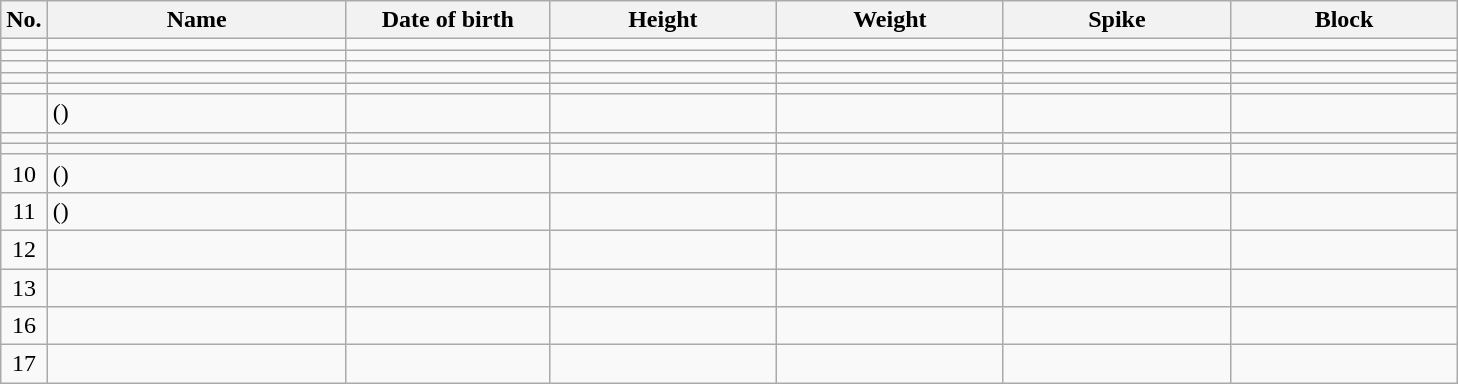<table class="wikitable sortable" style="font-size:100%; text-align:center;">
<tr>
<th>No.</th>
<th style="width:12em">Name</th>
<th style="width:8em">Date of birth</th>
<th style="width:9em">Height</th>
<th style="width:9em">Weight</th>
<th style="width:9em">Spike</th>
<th style="width:9em">Block</th>
</tr>
<tr>
<td></td>
<td align=left> </td>
<td align=right></td>
<td></td>
<td></td>
<td></td>
<td></td>
</tr>
<tr>
<td></td>
<td align=left> </td>
<td align=right></td>
<td></td>
<td></td>
<td></td>
<td></td>
</tr>
<tr>
<td></td>
<td align=left> </td>
<td align=right></td>
<td></td>
<td></td>
<td></td>
<td></td>
</tr>
<tr>
<td></td>
<td align=left> </td>
<td align=right></td>
<td></td>
<td></td>
<td></td>
<td></td>
</tr>
<tr>
<td></td>
<td align=left> </td>
<td align=right></td>
<td></td>
<td></td>
<td></td>
<td></td>
</tr>
<tr>
<td></td>
<td align=left>  ()</td>
<td align=right></td>
<td></td>
<td></td>
<td></td>
<td></td>
</tr>
<tr>
<td></td>
<td align=left> </td>
<td align=right></td>
<td></td>
<td></td>
<td></td>
<td></td>
</tr>
<tr>
<td></td>
<td align=left> </td>
<td align=right></td>
<td></td>
<td></td>
<td></td>
<td></td>
</tr>
<tr>
<td>10</td>
<td align=left>  ()</td>
<td align=right></td>
<td></td>
<td></td>
<td></td>
<td></td>
</tr>
<tr>
<td>11</td>
<td align=left>  ()</td>
<td align=right></td>
<td></td>
<td></td>
<td></td>
<td></td>
</tr>
<tr>
<td>12</td>
<td align=left> </td>
<td align=right></td>
<td></td>
<td></td>
<td></td>
<td></td>
</tr>
<tr>
<td>13</td>
<td align=left> </td>
<td align=right></td>
<td></td>
<td></td>
<td></td>
<td></td>
</tr>
<tr>
<td>16</td>
<td align=left> </td>
<td align=right></td>
<td></td>
<td></td>
<td></td>
<td></td>
</tr>
<tr>
<td>17</td>
<td align=left> </td>
<td align=right></td>
<td></td>
<td></td>
<td></td>
<td></td>
</tr>
</table>
